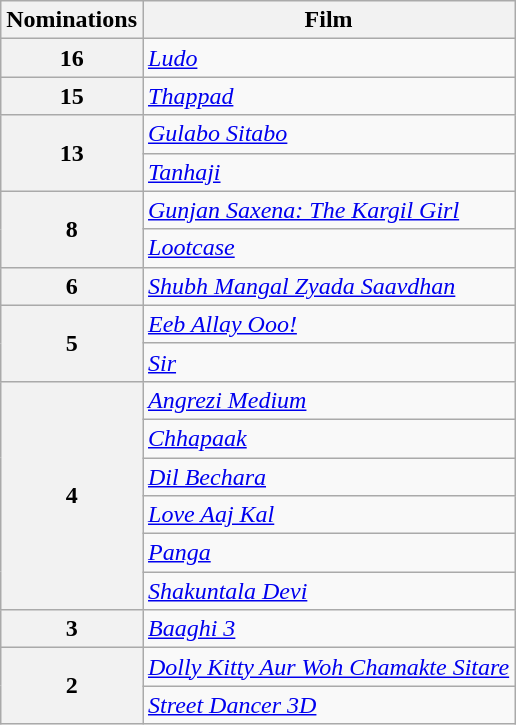<table class="wikitable" style="display:inline-table;">
<tr>
<th>Nominations</th>
<th>Film</th>
</tr>
<tr>
<th>16</th>
<td><em><a href='#'>Ludo</a></em></td>
</tr>
<tr>
<th>15</th>
<td><em><a href='#'>Thappad</a></em></td>
</tr>
<tr>
<th rowspan=2>13</th>
<td><em><a href='#'>Gulabo Sitabo</a></em></td>
</tr>
<tr>
<td><em><a href='#'>Tanhaji</a> </em></td>
</tr>
<tr>
<th rowspan=2>8</th>
<td><em><a href='#'>Gunjan Saxena: The Kargil Girl</a></em></td>
</tr>
<tr>
<td><em><a href='#'>Lootcase</a></em></td>
</tr>
<tr>
<th>6</th>
<td><em><a href='#'>Shubh Mangal Zyada Saavdhan</a></em></td>
</tr>
<tr>
<th rowspan=2>5</th>
<td><em><a href='#'>Eeb Allay Ooo!</a></em></td>
</tr>
<tr>
<td><em><a href='#'>Sir</a></em></td>
</tr>
<tr>
<th rowspan=6>4</th>
<td><em><a href='#'>Angrezi Medium</a></em></td>
</tr>
<tr>
<td><em><a href='#'>Chhapaak</a></em></td>
</tr>
<tr>
<td><em><a href='#'>Dil Bechara</a></em></td>
</tr>
<tr>
<td><em><a href='#'>Love Aaj Kal</a></em></td>
</tr>
<tr>
<td><em><a href='#'>Panga</a></em></td>
</tr>
<tr>
<td><em><a href='#'>Shakuntala Devi</a></em></td>
</tr>
<tr>
<th rowspan=1>3</th>
<td><em><a href='#'>Baaghi 3</a></em></td>
</tr>
<tr>
<th rowspan=2>2</th>
<td><em><a href='#'>Dolly Kitty Aur Woh Chamakte Sitare</a></em></td>
</tr>
<tr>
<td><em><a href='#'>Street Dancer 3D</a></em></td>
</tr>
</table>
